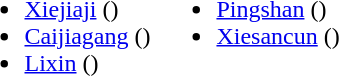<table>
<tr>
<td valign="top"><br><ul><li><a href='#'>Xiejiaji</a> ()</li><li><a href='#'>Caijiagang</a> ()</li><li><a href='#'>Lixin</a> ()</li></ul></td>
<td valign="top"><br><ul><li><a href='#'>Pingshan</a> ()</li><li><a href='#'>Xiesancun</a> ()</li></ul></td>
</tr>
</table>
